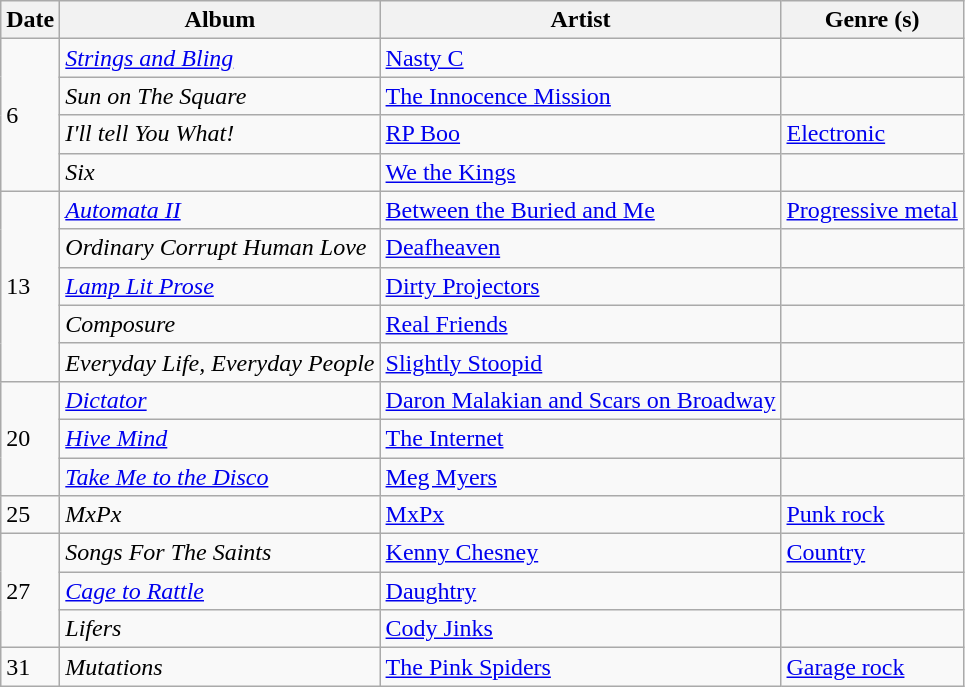<table class="wikitable">
<tr>
<th>Date</th>
<th>Album</th>
<th>Artist</th>
<th>Genre (s)</th>
</tr>
<tr>
<td rowspan="4">6</td>
<td><em><a href='#'>Strings and Bling</a></em></td>
<td><a href='#'>Nasty C</a></td>
<td></td>
</tr>
<tr>
<td><em>Sun on The Square</em></td>
<td><a href='#'>The Innocence Mission</a></td>
<td></td>
</tr>
<tr>
<td><em>I'll tell You What!</em></td>
<td><a href='#'>RP Boo</a></td>
<td><a href='#'>Electronic</a></td>
</tr>
<tr>
<td><em>Six</em></td>
<td><a href='#'>We the Kings</a></td>
<td></td>
</tr>
<tr>
<td rowspan="5">13</td>
<td><em><a href='#'>Automata II</a></em></td>
<td><a href='#'>Between the Buried and Me</a></td>
<td><a href='#'>Progressive metal</a></td>
</tr>
<tr>
<td><em>Ordinary Corrupt Human Love</em></td>
<td><a href='#'>Deafheaven</a></td>
<td></td>
</tr>
<tr>
<td><em><a href='#'>Lamp Lit Prose</a></em></td>
<td><a href='#'>Dirty Projectors</a></td>
<td></td>
</tr>
<tr>
<td><em>Composure</em></td>
<td><a href='#'>Real Friends</a></td>
<td></td>
</tr>
<tr>
<td><em>Everyday Life, Everyday People</em></td>
<td><a href='#'>Slightly Stoopid</a></td>
<td></td>
</tr>
<tr>
<td rowspan="3">20</td>
<td><em><a href='#'>Dictator</a></em></td>
<td><a href='#'>Daron Malakian and Scars on Broadway</a></td>
<td></td>
</tr>
<tr>
<td><em><a href='#'>Hive Mind</a></em></td>
<td><a href='#'>The Internet</a></td>
<td></td>
</tr>
<tr>
<td><em><a href='#'>Take Me to the Disco</a></em></td>
<td><a href='#'>Meg Myers</a></td>
<td></td>
</tr>
<tr>
<td>25</td>
<td><em>MxPx</em></td>
<td><a href='#'>MxPx</a></td>
<td><a href='#'>Punk rock</a></td>
</tr>
<tr>
<td rowspan="3">27</td>
<td><em>Songs For The Saints</em></td>
<td><a href='#'>Kenny Chesney</a></td>
<td><a href='#'>Country</a></td>
</tr>
<tr>
<td><em><a href='#'>Cage to Rattle</a></em></td>
<td><a href='#'>Daughtry</a></td>
<td></td>
</tr>
<tr>
<td><em>Lifers</em></td>
<td><a href='#'>Cody Jinks</a></td>
<td></td>
</tr>
<tr>
<td>31</td>
<td><em>Mutations</em></td>
<td><a href='#'>The Pink Spiders</a></td>
<td><a href='#'>Garage rock</a></td>
</tr>
</table>
